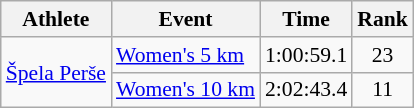<table class="wikitable" style="text-align:center; font-size:90%">
<tr>
<th>Athlete</th>
<th>Event</th>
<th>Time</th>
<th>Rank</th>
</tr>
<tr>
<td align=left rowspan=2><a href='#'>Špela Perše</a></td>
<td align=left><a href='#'>Women's 5 km</a></td>
<td>1:00:59.1</td>
<td>23</td>
</tr>
<tr>
<td align=left><a href='#'>Women's 10 km</a></td>
<td>2:02:43.4</td>
<td>11</td>
</tr>
</table>
